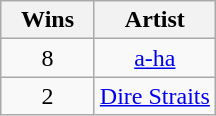<table class="wikitable" rowspan="2" style="text-align:center">
<tr>
<th scope="col" style="width:55px;">Wins</th>
<th scope="col" style="text-align:center;">Artist</th>
</tr>
<tr>
<td rowspan="1" style="text-align:center">8</td>
<td><a href='#'>a-ha</a></td>
</tr>
<tr>
<td rowspan="1" style="text-align:center">2</td>
<td><a href='#'>Dire Straits</a></td>
</tr>
</table>
